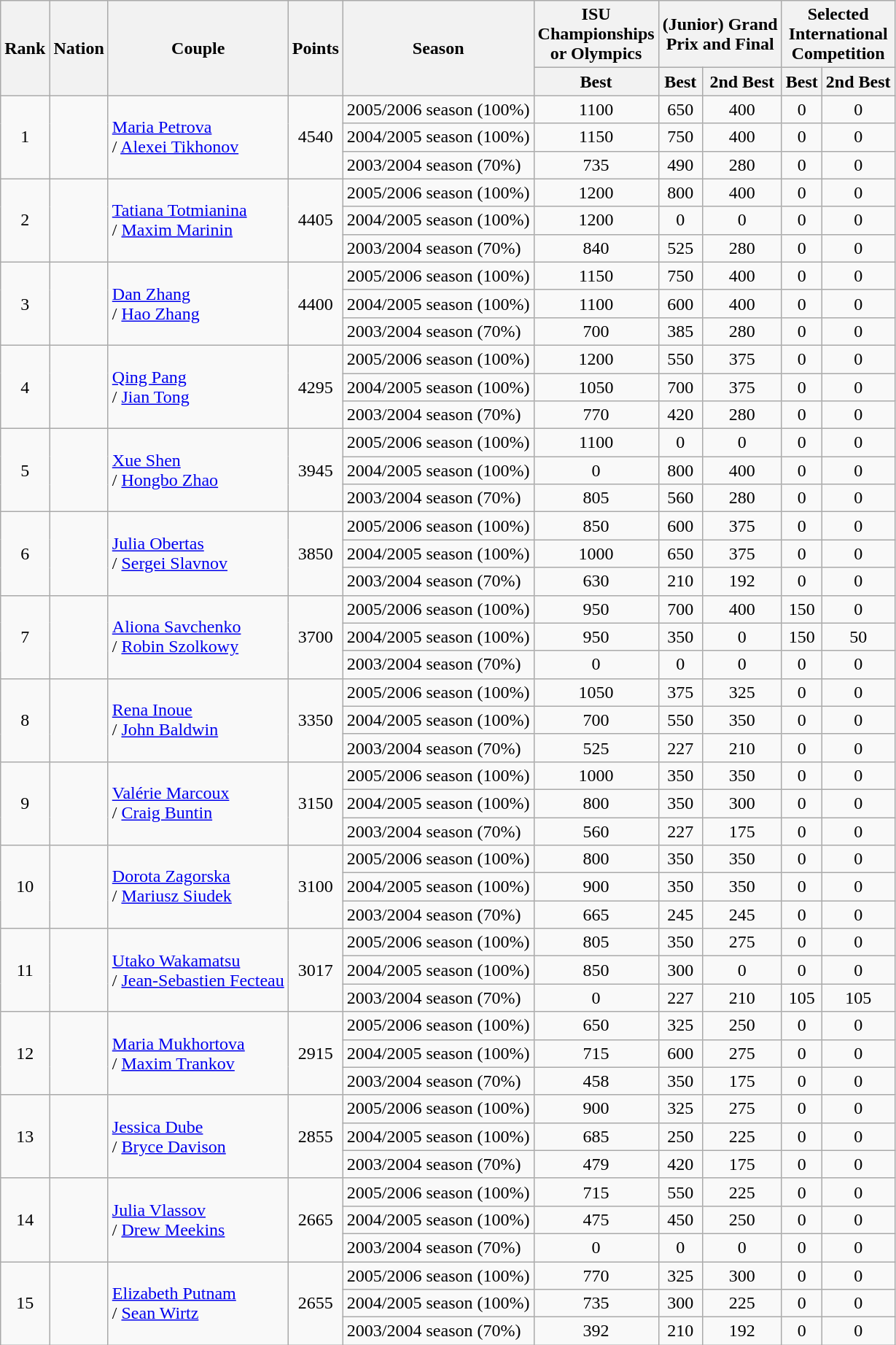<table class="wikitable sortable" style="text-align: center;">
<tr>
<th rowspan="2">Rank</th>
<th rowspan="2">Nation</th>
<th rowspan="2">Couple</th>
<th rowspan="2">Points</th>
<th rowspan="2">Season</th>
<th>ISU <br> Championships <br> or Olympics</th>
<th colspan="2">(Junior) Grand <br> Prix and Final</th>
<th colspan="2">Selected <br> International <br> Competition</th>
</tr>
<tr>
<th>Best</th>
<th>Best</th>
<th>2nd Best</th>
<th>Best</th>
<th>2nd Best</th>
</tr>
<tr>
<td rowspan="3">1</td>
<td rowspan="3" style="text-align: left;"></td>
<td rowspan="3" style="text-align: left;"><a href='#'>Maria Petrova</a> <br>/ <a href='#'>Alexei Tikhonov</a></td>
<td rowspan="3">4540</td>
<td style="text-align: left;">2005/2006 season (100%)</td>
<td>1100</td>
<td>650</td>
<td>400</td>
<td>0</td>
<td>0</td>
</tr>
<tr>
<td style="text-align: left;">2004/2005 season (100%)</td>
<td>1150</td>
<td>750</td>
<td>400</td>
<td>0</td>
<td>0</td>
</tr>
<tr>
<td style="text-align: left;">2003/2004 season (70%)</td>
<td>735</td>
<td>490</td>
<td>280</td>
<td>0</td>
<td>0</td>
</tr>
<tr>
<td rowspan="3">2</td>
<td rowspan="3" style="text-align: left;"></td>
<td rowspan="3" style="text-align: left;"><a href='#'>Tatiana Totmianina</a> <br>/ <a href='#'>Maxim Marinin</a></td>
<td rowspan="3">4405</td>
<td style="text-align: left;">2005/2006 season (100%)</td>
<td>1200</td>
<td>800</td>
<td>400</td>
<td>0</td>
<td>0</td>
</tr>
<tr>
<td style="text-align: left;">2004/2005 season (100%)</td>
<td>1200</td>
<td>0</td>
<td>0</td>
<td>0</td>
<td>0</td>
</tr>
<tr>
<td style="text-align: left;">2003/2004 season (70%)</td>
<td>840</td>
<td>525</td>
<td>280</td>
<td>0</td>
<td>0</td>
</tr>
<tr>
<td rowspan="3">3</td>
<td rowspan="3" style="text-align: left;"></td>
<td rowspan="3" style="text-align: left;"><a href='#'>Dan Zhang</a> <br>/ <a href='#'>Hao Zhang</a></td>
<td rowspan="3">4400</td>
<td style="text-align: left;">2005/2006 season (100%)</td>
<td>1150</td>
<td>750</td>
<td>400</td>
<td>0</td>
<td>0</td>
</tr>
<tr>
<td style="text-align: left;">2004/2005 season (100%)</td>
<td>1100</td>
<td>600</td>
<td>400</td>
<td>0</td>
<td>0</td>
</tr>
<tr>
<td style="text-align: left;">2003/2004 season (70%)</td>
<td>700</td>
<td>385</td>
<td>280</td>
<td>0</td>
<td>0</td>
</tr>
<tr>
<td rowspan="3">4</td>
<td rowspan="3" style="text-align: left;"></td>
<td rowspan="3" style="text-align: left;"><a href='#'>Qing Pang</a> <br>/ <a href='#'>Jian Tong</a></td>
<td rowspan="3">4295</td>
<td style="text-align: left;">2005/2006 season (100%)</td>
<td>1200</td>
<td>550</td>
<td>375</td>
<td>0</td>
<td>0</td>
</tr>
<tr>
<td style="text-align: left;">2004/2005 season (100%)</td>
<td>1050</td>
<td>700</td>
<td>375</td>
<td>0</td>
<td>0</td>
</tr>
<tr>
<td style="text-align: left;">2003/2004 season (70%)</td>
<td>770</td>
<td>420</td>
<td>280</td>
<td>0</td>
<td>0</td>
</tr>
<tr>
<td rowspan="3">5</td>
<td rowspan="3" style="text-align: left;"></td>
<td rowspan="3" style="text-align: left;"><a href='#'>Xue Shen</a> <br>/ <a href='#'>Hongbo Zhao</a></td>
<td rowspan="3">3945</td>
<td style="text-align: left;">2005/2006 season (100%)</td>
<td>1100</td>
<td>0</td>
<td>0</td>
<td>0</td>
<td>0</td>
</tr>
<tr>
<td style="text-align: left;">2004/2005 season (100%)</td>
<td>0</td>
<td>800</td>
<td>400</td>
<td>0</td>
<td>0</td>
</tr>
<tr>
<td style="text-align: left;">2003/2004 season (70%)</td>
<td>805</td>
<td>560</td>
<td>280</td>
<td>0</td>
<td>0</td>
</tr>
<tr>
<td rowspan="3">6</td>
<td rowspan="3" style="text-align: left;"></td>
<td rowspan="3" style="text-align: left;"><a href='#'>Julia Obertas</a> <br>/ <a href='#'>Sergei Slavnov</a></td>
<td rowspan="3">3850</td>
<td style="text-align: left;">2005/2006 season (100%)</td>
<td>850</td>
<td>600</td>
<td>375</td>
<td>0</td>
<td>0</td>
</tr>
<tr>
<td style="text-align: left;">2004/2005 season (100%)</td>
<td>1000</td>
<td>650</td>
<td>375</td>
<td>0</td>
<td>0</td>
</tr>
<tr>
<td style="text-align: left;">2003/2004 season (70%)</td>
<td>630</td>
<td>210</td>
<td>192</td>
<td>0</td>
<td>0</td>
</tr>
<tr>
<td rowspan="3">7</td>
<td rowspan="3" style="text-align: left;"></td>
<td rowspan="3" style="text-align: left;"><a href='#'>Aliona Savchenko</a> <br>/ <a href='#'>Robin Szolkowy</a></td>
<td rowspan="3">3700</td>
<td style="text-align: left;">2005/2006 season (100%)</td>
<td>950</td>
<td>700</td>
<td>400</td>
<td>150</td>
<td>0</td>
</tr>
<tr>
<td style="text-align: left;">2004/2005 season (100%)</td>
<td>950</td>
<td>350</td>
<td>0</td>
<td>150</td>
<td>50</td>
</tr>
<tr>
<td style="text-align: left;">2003/2004 season (70%)</td>
<td>0</td>
<td>0</td>
<td>0</td>
<td>0</td>
<td>0</td>
</tr>
<tr>
<td rowspan="3">8</td>
<td rowspan="3" style="text-align: left;"></td>
<td rowspan="3" style="text-align: left;"><a href='#'>Rena Inoue</a> <br>/ <a href='#'>John Baldwin</a></td>
<td rowspan="3">3350</td>
<td style="text-align: left;">2005/2006 season (100%)</td>
<td>1050</td>
<td>375</td>
<td>325</td>
<td>0</td>
<td>0</td>
</tr>
<tr>
<td style="text-align: left;">2004/2005 season (100%)</td>
<td>700</td>
<td>550</td>
<td>350</td>
<td>0</td>
<td>0</td>
</tr>
<tr>
<td style="text-align: left;">2003/2004 season (70%)</td>
<td>525</td>
<td>227</td>
<td>210</td>
<td>0</td>
<td>0</td>
</tr>
<tr>
<td rowspan="3">9</td>
<td rowspan="3" style="text-align: left;"></td>
<td rowspan="3" style="text-align: left;"><a href='#'>Valérie Marcoux</a> <br>/ <a href='#'>Craig Buntin</a></td>
<td rowspan="3">3150</td>
<td style="text-align: left;">2005/2006 season (100%)</td>
<td>1000</td>
<td>350</td>
<td>350</td>
<td>0</td>
<td>0</td>
</tr>
<tr>
<td style="text-align: left;">2004/2005 season (100%)</td>
<td>800</td>
<td>350</td>
<td>300</td>
<td>0</td>
<td>0</td>
</tr>
<tr>
<td style="text-align: left;">2003/2004 season (70%)</td>
<td>560</td>
<td>227</td>
<td>175</td>
<td>0</td>
<td>0</td>
</tr>
<tr>
<td rowspan="3">10</td>
<td rowspan="3" style="text-align: left;"></td>
<td rowspan="3" style="text-align: left;"><a href='#'>Dorota Zagorska</a> <br>/ <a href='#'>Mariusz Siudek</a></td>
<td rowspan="3">3100</td>
<td style="text-align: left;">2005/2006 season (100%)</td>
<td>800</td>
<td>350</td>
<td>350</td>
<td>0</td>
<td>0</td>
</tr>
<tr>
<td style="text-align: left;">2004/2005 season (100%)</td>
<td>900</td>
<td>350</td>
<td>350</td>
<td>0</td>
<td>0</td>
</tr>
<tr>
<td style="text-align: left;">2003/2004 season (70%)</td>
<td>665</td>
<td>245</td>
<td>245</td>
<td>0</td>
<td>0</td>
</tr>
<tr>
<td rowspan="3">11</td>
<td rowspan="3" style="text-align: left;"></td>
<td rowspan="3" style="text-align: left;"><a href='#'>Utako Wakamatsu </a> <br>/ <a href='#'>Jean-Sebastien Fecteau</a></td>
<td rowspan="3">3017</td>
<td style="text-align: left;">2005/2006 season (100%)</td>
<td>805</td>
<td>350</td>
<td>275</td>
<td>0</td>
<td>0</td>
</tr>
<tr>
<td style="text-align: left;">2004/2005 season (100%)</td>
<td>850</td>
<td>300</td>
<td>0</td>
<td>0</td>
<td>0</td>
</tr>
<tr>
<td style="text-align: left;">2003/2004 season (70%)</td>
<td>0</td>
<td>227</td>
<td>210</td>
<td>105</td>
<td>105</td>
</tr>
<tr>
<td rowspan="3">12</td>
<td rowspan="3" style="text-align: left;"></td>
<td rowspan="3" style="text-align: left;"><a href='#'>Maria Mukhortova</a> <br>/ <a href='#'>Maxim Trankov</a></td>
<td rowspan="3">2915</td>
<td style="text-align: left;">2005/2006 season (100%)</td>
<td>650</td>
<td>325</td>
<td>250</td>
<td>0</td>
<td>0</td>
</tr>
<tr>
<td style="text-align: left;">2004/2005 season (100%)</td>
<td>715</td>
<td>600</td>
<td>275</td>
<td>0</td>
<td>0</td>
</tr>
<tr>
<td style="text-align: left;">2003/2004 season (70%)</td>
<td>458</td>
<td>350</td>
<td>175</td>
<td>0</td>
<td>0</td>
</tr>
<tr>
<td rowspan="3">13</td>
<td rowspan="3" style="text-align: left;"></td>
<td rowspan="3" style="text-align: left;"><a href='#'>Jessica Dube</a> <br>/ <a href='#'>Bryce Davison</a></td>
<td rowspan="3">2855</td>
<td style="text-align: left;">2005/2006 season (100%)</td>
<td>900</td>
<td>325</td>
<td>275</td>
<td>0</td>
<td>0</td>
</tr>
<tr>
<td style="text-align: left;">2004/2005 season (100%)</td>
<td>685</td>
<td>250</td>
<td>225</td>
<td>0</td>
<td>0</td>
</tr>
<tr>
<td style="text-align: left;">2003/2004 season (70%)</td>
<td>479</td>
<td>420</td>
<td>175</td>
<td>0</td>
<td>0</td>
</tr>
<tr>
<td rowspan="3">14</td>
<td rowspan="3" style="text-align: left;"></td>
<td rowspan="3" style="text-align: left;"><a href='#'>Julia Vlassov</a> <br>/ <a href='#'>Drew Meekins</a></td>
<td rowspan="3">2665</td>
<td style="text-align: left;">2005/2006 season (100%)</td>
<td>715</td>
<td>550</td>
<td>225</td>
<td>0</td>
<td>0</td>
</tr>
<tr>
<td style="text-align: left;">2004/2005 season (100%)</td>
<td>475</td>
<td>450</td>
<td>250</td>
<td>0</td>
<td>0</td>
</tr>
<tr>
<td style="text-align: left;">2003/2004 season (70%)</td>
<td>0</td>
<td>0</td>
<td>0</td>
<td>0</td>
<td>0</td>
</tr>
<tr>
<td rowspan="3">15</td>
<td rowspan="3" style="text-align: left;"></td>
<td rowspan="3" style="text-align: left;"><a href='#'>Elizabeth Putnam</a> <br>/ <a href='#'>Sean Wirtz</a></td>
<td rowspan="3">2655</td>
<td style="text-align: left;">2005/2006 season (100%)</td>
<td>770</td>
<td>325</td>
<td>300</td>
<td>0</td>
<td>0</td>
</tr>
<tr>
<td style="text-align: left;">2004/2005 season (100%)</td>
<td>735</td>
<td>300</td>
<td>225</td>
<td>0</td>
<td>0</td>
</tr>
<tr>
<td style="text-align: left;">2003/2004 season (70%)</td>
<td>392</td>
<td>210</td>
<td>192</td>
<td>0</td>
<td>0</td>
</tr>
</table>
